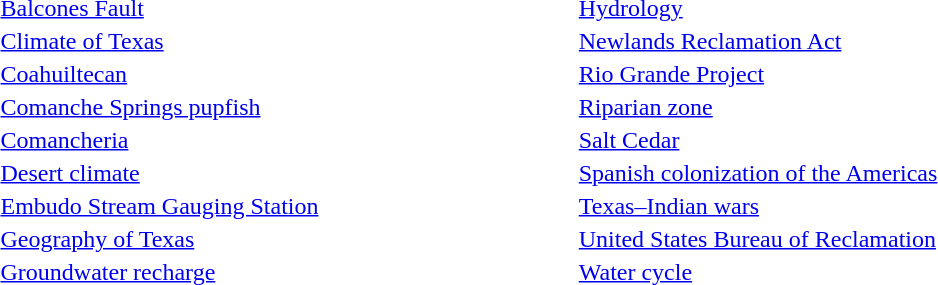<table style="width: 65%; border: none; text-align: left;">
<tr>
<td><a href='#'>Balcones Fault</a></td>
<td><a href='#'>Hydrology</a></td>
</tr>
<tr>
<td><a href='#'>Climate of Texas</a></td>
<td><a href='#'>Newlands Reclamation Act</a></td>
</tr>
<tr>
<td><a href='#'>Coahuiltecan</a></td>
<td><a href='#'>Rio Grande Project</a></td>
</tr>
<tr>
<td><a href='#'>Comanche Springs pupfish</a></td>
<td><a href='#'>Riparian zone</a></td>
</tr>
<tr>
<td><a href='#'>Comancheria</a></td>
<td><a href='#'>Salt Cedar</a></td>
</tr>
<tr>
<td><a href='#'>Desert climate</a></td>
<td><a href='#'>Spanish colonization of the Americas</a></td>
</tr>
<tr>
<td><a href='#'>Embudo Stream Gauging Station</a></td>
<td><a href='#'>Texas–Indian wars</a></td>
</tr>
<tr>
<td><a href='#'>Geography of Texas</a></td>
<td><a href='#'>United States Bureau of Reclamation</a></td>
</tr>
<tr>
<td><a href='#'>Groundwater recharge</a></td>
<td><a href='#'>Water cycle</a></td>
</tr>
</table>
